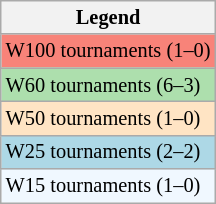<table class=wikitable style="font-size:85%">
<tr>
<th>Legend</th>
</tr>
<tr style="background:#f88379;">
<td>W100 tournaments (1–0)</td>
</tr>
<tr style="background:#addfad;">
<td>W60 tournaments (6–3)</td>
</tr>
<tr style="background:#ffe4c4;">
<td>W50 tournaments (1–0)</td>
</tr>
<tr style="background:lightblue;">
<td>W25 tournaments (2–2)</td>
</tr>
<tr style="background:#f0f8ff;">
<td>W15 tournaments (1–0)</td>
</tr>
</table>
